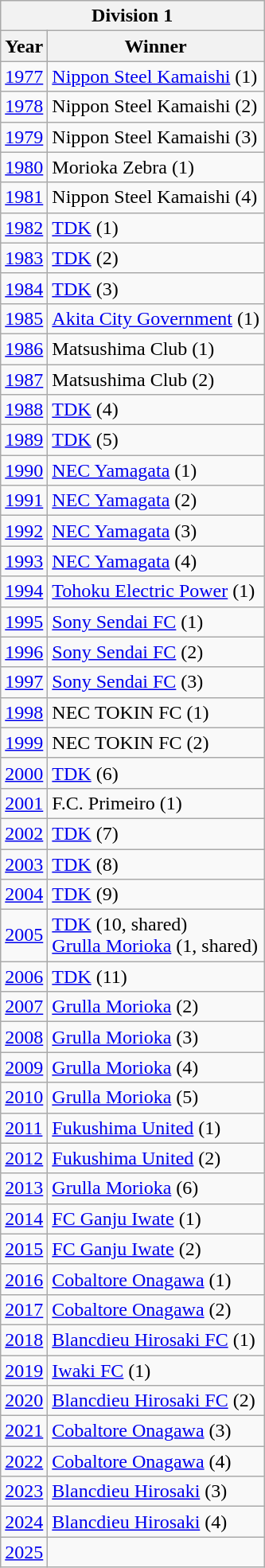<table class="wikitable">
<tr>
<th colspan="2">Division 1</th>
</tr>
<tr>
<th>Year</th>
<th>Winner</th>
</tr>
<tr>
<td><a href='#'>1977</a></td>
<td><a href='#'>Nippon Steel Kamaishi</a> (1)</td>
</tr>
<tr>
<td><a href='#'>1978</a></td>
<td>Nippon Steel Kamaishi (2)</td>
</tr>
<tr>
<td><a href='#'>1979</a></td>
<td>Nippon Steel Kamaishi (3)</td>
</tr>
<tr>
<td><a href='#'>1980</a></td>
<td>Morioka Zebra (1)</td>
</tr>
<tr>
<td><a href='#'>1981</a></td>
<td>Nippon Steel Kamaishi (4)</td>
</tr>
<tr>
<td><a href='#'>1982</a></td>
<td><a href='#'>TDK</a> (1)</td>
</tr>
<tr>
<td><a href='#'>1983</a></td>
<td><a href='#'>TDK</a> (2)</td>
</tr>
<tr>
<td><a href='#'>1984</a></td>
<td><a href='#'>TDK</a> (3)</td>
</tr>
<tr>
<td><a href='#'>1985</a></td>
<td><a href='#'>Akita City Government</a> (1)</td>
</tr>
<tr>
<td><a href='#'>1986</a></td>
<td>Matsushima Club (1)</td>
</tr>
<tr>
<td><a href='#'>1987</a></td>
<td>Matsushima Club (2)</td>
</tr>
<tr>
<td><a href='#'>1988</a></td>
<td><a href='#'>TDK</a> (4)</td>
</tr>
<tr>
<td><a href='#'>1989</a></td>
<td><a href='#'>TDK</a> (5)</td>
</tr>
<tr>
<td><a href='#'>1990</a></td>
<td><a href='#'>NEC Yamagata</a> (1)</td>
</tr>
<tr>
<td><a href='#'>1991</a></td>
<td><a href='#'>NEC Yamagata</a> (2)</td>
</tr>
<tr>
<td><a href='#'>1992</a></td>
<td><a href='#'>NEC Yamagata</a> (3)</td>
</tr>
<tr>
<td><a href='#'>1993</a></td>
<td><a href='#'>NEC Yamagata</a> (4)</td>
</tr>
<tr>
<td><a href='#'>1994</a></td>
<td><a href='#'>Tohoku Electric Power</a> (1)</td>
</tr>
<tr>
<td><a href='#'>1995</a></td>
<td><a href='#'>Sony Sendai FC</a> (1)</td>
</tr>
<tr>
<td><a href='#'>1996</a></td>
<td><a href='#'>Sony Sendai FC</a> (2)</td>
</tr>
<tr>
<td><a href='#'>1997</a></td>
<td><a href='#'>Sony Sendai FC</a> (3)</td>
</tr>
<tr>
<td><a href='#'>1998</a></td>
<td>NEC TOKIN FC (1)</td>
</tr>
<tr>
<td><a href='#'>1999</a></td>
<td>NEC TOKIN FC (2)</td>
</tr>
<tr>
<td><a href='#'>2000</a></td>
<td><a href='#'>TDK</a> (6)</td>
</tr>
<tr>
<td><a href='#'>2001</a></td>
<td>F.C. Primeiro (1)</td>
</tr>
<tr>
<td><a href='#'>2002</a></td>
<td><a href='#'>TDK</a> (7)</td>
</tr>
<tr>
<td><a href='#'>2003</a></td>
<td><a href='#'>TDK</a> (8)</td>
</tr>
<tr>
<td><a href='#'>2004</a></td>
<td><a href='#'>TDK</a> (9)</td>
</tr>
<tr>
<td><a href='#'>2005</a></td>
<td><a href='#'>TDK</a> (10, shared)<br><a href='#'>Grulla Morioka</a> (1, shared)</td>
</tr>
<tr>
<td><a href='#'>2006</a></td>
<td><a href='#'>TDK</a> (11)</td>
</tr>
<tr>
<td><a href='#'>2007</a></td>
<td><a href='#'>Grulla Morioka</a> (2)</td>
</tr>
<tr>
<td><a href='#'>2008</a></td>
<td><a href='#'>Grulla Morioka</a> (3)</td>
</tr>
<tr>
<td><a href='#'>2009</a></td>
<td><a href='#'>Grulla Morioka</a> (4)</td>
</tr>
<tr>
<td><a href='#'>2010</a></td>
<td><a href='#'>Grulla Morioka</a> (5)</td>
</tr>
<tr>
<td><a href='#'>2011</a></td>
<td><a href='#'>Fukushima United</a> (1)</td>
</tr>
<tr>
<td><a href='#'>2012</a></td>
<td><a href='#'>Fukushima United</a> (2)</td>
</tr>
<tr>
<td><a href='#'>2013</a></td>
<td><a href='#'>Grulla Morioka</a> (6)</td>
</tr>
<tr>
<td><a href='#'>2014</a></td>
<td><a href='#'>FC Ganju Iwate</a> (1)</td>
</tr>
<tr>
<td><a href='#'>2015</a></td>
<td><a href='#'>FC Ganju Iwate</a> (2)</td>
</tr>
<tr>
<td><a href='#'>2016</a></td>
<td><a href='#'>Cobaltore Onagawa</a> (1)</td>
</tr>
<tr>
<td><a href='#'>2017</a></td>
<td><a href='#'>Cobaltore Onagawa</a> (2)</td>
</tr>
<tr>
<td><a href='#'>2018</a></td>
<td><a href='#'>Blancdieu Hirosaki FC</a> (1)</td>
</tr>
<tr>
<td><a href='#'>2019</a></td>
<td><a href='#'>Iwaki FC</a> (1)</td>
</tr>
<tr>
<td><a href='#'>2020</a></td>
<td><a href='#'>Blancdieu Hirosaki FC</a> (2)</td>
</tr>
<tr>
<td><a href='#'>2021</a></td>
<td><a href='#'>Cobaltore Onagawa</a> (3)</td>
</tr>
<tr>
<td><a href='#'>2022</a></td>
<td><a href='#'>Cobaltore Onagawa</a> (4)</td>
</tr>
<tr>
<td><a href='#'>2023</a></td>
<td><a href='#'>Blancdieu Hirosaki</a> (3)</td>
</tr>
<tr>
<td><a href='#'>2024</a></td>
<td><a href='#'>Blancdieu Hirosaki</a> (4)</td>
</tr>
<tr>
<td><a href='#'>2025</a></td>
</tr>
</table>
